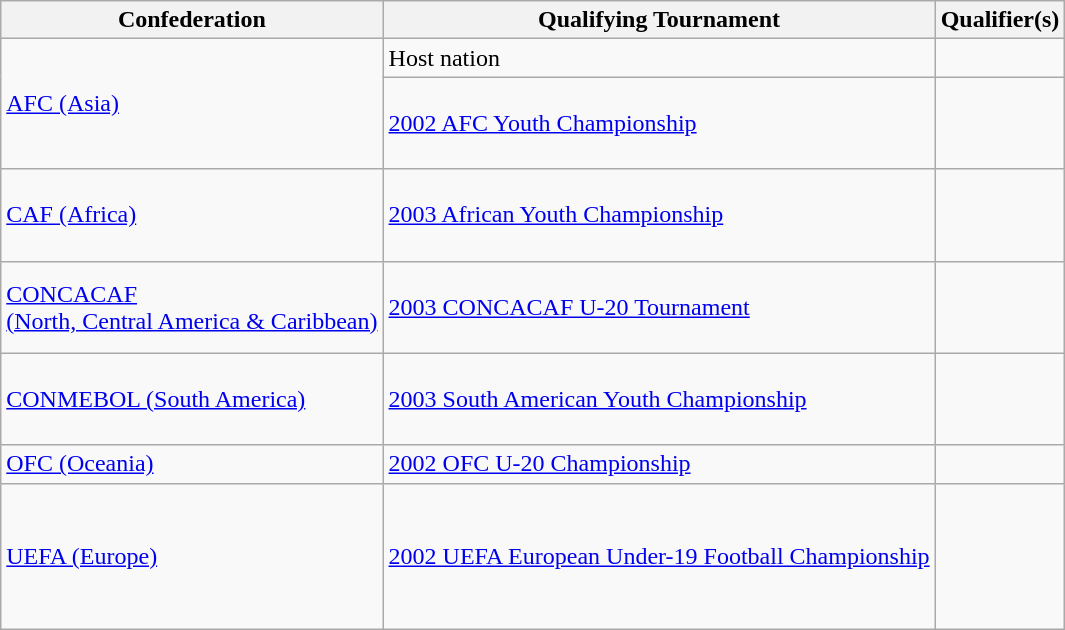<table class=wikitable>
<tr>
<th>Confederation</th>
<th>Qualifying Tournament</th>
<th>Qualifier(s)</th>
</tr>
<tr>
<td rowspan=2><a href='#'>AFC (Asia)</a></td>
<td>Host nation</td>
<td></td>
</tr>
<tr>
<td><a href='#'>2002 AFC Youth Championship</a></td>
<td> <br>  <br>  <br> </td>
</tr>
<tr>
<td><a href='#'>CAF (Africa)</a></td>
<td><a href='#'>2003 African Youth Championship</a></td>
<td> <br>  <br>  <br> </td>
</tr>
<tr>
<td><a href='#'>CONCACAF <br> (North, Central America & Caribbean)</a></td>
<td><a href='#'>2003 CONCACAF U-20 Tournament</a></td>
<td> <br>  <br>  <br> </td>
</tr>
<tr>
<td><a href='#'>CONMEBOL (South America)</a></td>
<td><a href='#'>2003 South American Youth Championship</a></td>
<td> <br>  <br>  <br> </td>
</tr>
<tr>
<td><a href='#'>OFC (Oceania)</a></td>
<td><a href='#'>2002 OFC U-20 Championship</a></td>
<td></td>
</tr>
<tr>
<td><a href='#'>UEFA (Europe)</a></td>
<td><a href='#'>2002 UEFA European Under-19 Football Championship</a></td>
<td> <br>  <br>  <br>  <br>  <br> </td>
</tr>
</table>
